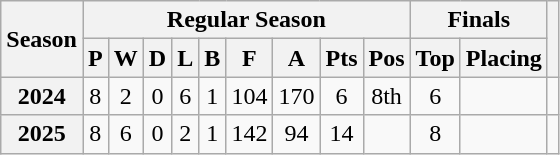<table class="wikitable" style="text-align: center">
<tr>
<th rowspan="2" scope="col">Season</th>
<th colspan="9" scope="col">Regular Season</th>
<th colspan="2" scope="col">Finals</th>
<th rowspan="2" scope="col"></th>
</tr>
<tr>
<th scope="col">P</th>
<th scope="col">W</th>
<th scope="col">D</th>
<th scope="col">L</th>
<th scope="col">B</th>
<th scope="col">F</th>
<th scope="col">A</th>
<th scope="col">Pts</th>
<th scope="col">Pos</th>
<th scope="col">Top</th>
<th scope="col">Placing</th>
</tr>
<tr>
<th scope="row">2024</th>
<td>8</td>
<td>2</td>
<td>0</td>
<td>6</td>
<td>1</td>
<td>104</td>
<td>170</td>
<td>6</td>
<td>8th</td>
<td>6</td>
<td></td>
<td></td>
</tr>
<tr>
<th scope="row">2025</th>
<td>8</td>
<td>6</td>
<td>0</td>
<td>2</td>
<td>1</td>
<td>142</td>
<td>94</td>
<td>14</td>
<td></td>
<td>8</td>
<td></td>
<td></td>
</tr>
</table>
